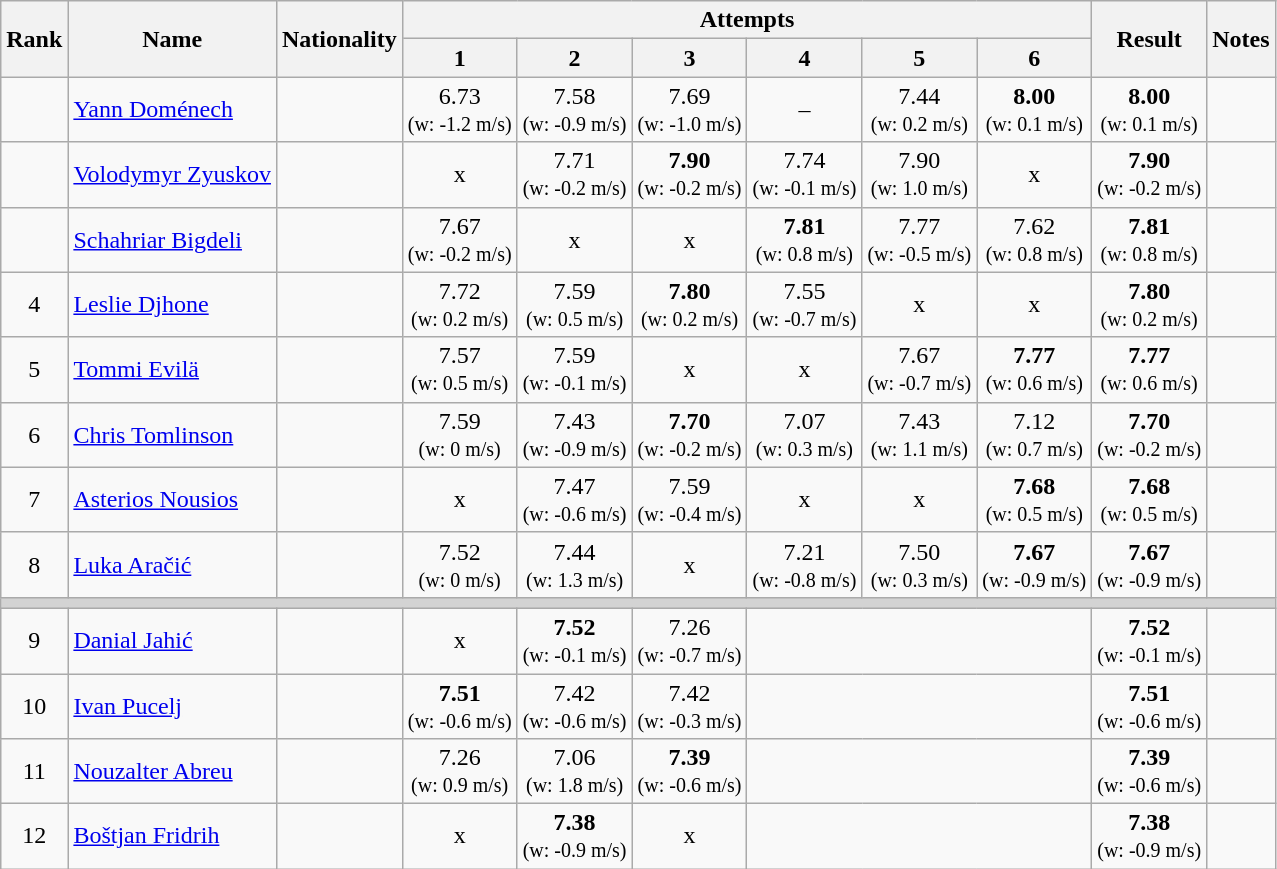<table class="wikitable sortable" style="text-align:center">
<tr>
<th rowspan=2>Rank</th>
<th rowspan=2>Name</th>
<th rowspan=2>Nationality</th>
<th colspan=6>Attempts</th>
<th rowspan=2>Result</th>
<th rowspan=2>Notes</th>
</tr>
<tr>
<th>1</th>
<th>2</th>
<th>3</th>
<th>4</th>
<th>5</th>
<th>6</th>
</tr>
<tr>
<td></td>
<td align=left><a href='#'>Yann Doménech</a></td>
<td align=left></td>
<td>6.73<br><small>(w: -1.2 m/s)</small></td>
<td>7.58<br><small>(w: -0.9 m/s)</small></td>
<td>7.69<br><small>(w: -1.0 m/s)</small></td>
<td>–</td>
<td>7.44<br><small>(w: 0.2 m/s)</small></td>
<td><strong>8.00</strong><br><small>(w: 0.1 m/s)</small></td>
<td><strong>8.00</strong><br><small>(w: 0.1 m/s)</small></td>
<td></td>
</tr>
<tr>
<td></td>
<td align=left><a href='#'>Volodymyr Zyuskov</a></td>
<td align=left></td>
<td>x</td>
<td>7.71<br><small>(w: -0.2 m/s)</small></td>
<td><strong>7.90</strong><br><small>(w: -0.2 m/s)</small></td>
<td>7.74<br><small>(w: -0.1 m/s)</small></td>
<td>7.90<br><small>(w: 1.0 m/s)</small></td>
<td>x</td>
<td><strong>7.90</strong><br><small>(w: -0.2 m/s)</small></td>
<td></td>
</tr>
<tr>
<td></td>
<td align=left><a href='#'>Schahriar Bigdeli</a></td>
<td align=left></td>
<td>7.67<br><small>(w: -0.2 m/s)</small></td>
<td>x</td>
<td>x</td>
<td><strong>7.81</strong><br><small>(w: 0.8 m/s)</small></td>
<td>7.77<br><small>(w: -0.5 m/s)</small></td>
<td>7.62<br><small>(w: 0.8 m/s)</small></td>
<td><strong>7.81</strong><br><small>(w: 0.8 m/s)</small></td>
<td></td>
</tr>
<tr>
<td>4</td>
<td align=left><a href='#'>Leslie Djhone</a></td>
<td align=left></td>
<td>7.72<br><small>(w: 0.2 m/s)</small></td>
<td>7.59<br><small>(w: 0.5 m/s)</small></td>
<td><strong>7.80</strong><br><small>(w: 0.2 m/s)</small></td>
<td>7.55<br><small>(w: -0.7 m/s)</small></td>
<td>x</td>
<td>x</td>
<td><strong>7.80</strong><br><small>(w: 0.2 m/s)</small></td>
<td></td>
</tr>
<tr>
<td>5</td>
<td align=left><a href='#'>Tommi Evilä</a></td>
<td align=left></td>
<td>7.57<br><small>(w: 0.5 m/s)</small></td>
<td>7.59<br><small>(w: -0.1 m/s)</small></td>
<td>x</td>
<td>x</td>
<td>7.67<br><small>(w: -0.7 m/s)</small></td>
<td><strong>7.77</strong><br><small>(w: 0.6 m/s)</small></td>
<td><strong>7.77</strong><br><small>(w: 0.6 m/s)</small></td>
<td></td>
</tr>
<tr>
<td>6</td>
<td align=left><a href='#'>Chris Tomlinson</a></td>
<td align=left></td>
<td>7.59<br><small>(w: 0 m/s)</small></td>
<td>7.43<br><small>(w: -0.9 m/s)</small></td>
<td><strong>7.70</strong><br><small>(w: -0.2 m/s)</small></td>
<td>7.07<br><small>(w: 0.3 m/s)</small></td>
<td>7.43<br><small>(w: 1.1 m/s)</small></td>
<td>7.12<br><small>(w: 0.7 m/s)</small></td>
<td><strong>7.70</strong><br><small>(w: -0.2 m/s)</small></td>
<td></td>
</tr>
<tr>
<td>7</td>
<td align=left><a href='#'>Asterios Nousios</a></td>
<td align=left></td>
<td>x</td>
<td>7.47<br><small>(w: -0.6 m/s)</small></td>
<td>7.59<br><small>(w: -0.4 m/s)</small></td>
<td>x</td>
<td>x</td>
<td><strong>7.68</strong><br><small>(w: 0.5 m/s)</small></td>
<td><strong>7.68</strong><br><small>(w: 0.5 m/s)</small></td>
<td></td>
</tr>
<tr>
<td>8</td>
<td align=left><a href='#'>Luka Aračić</a></td>
<td align=left></td>
<td>7.52<br><small>(w: 0 m/s)</small></td>
<td>7.44<br><small>(w: 1.3 m/s)</small></td>
<td>x</td>
<td>7.21<br><small>(w: -0.8 m/s)</small></td>
<td>7.50<br><small>(w: 0.3 m/s)</small></td>
<td><strong>7.67</strong><br><small>(w: -0.9 m/s)</small></td>
<td><strong>7.67</strong><br><small>(w: -0.9 m/s)</small></td>
<td></td>
</tr>
<tr>
<td colspan=11 bgcolor=lightgray></td>
</tr>
<tr>
<td>9</td>
<td align=left><a href='#'>Danial Jahić</a></td>
<td align=left></td>
<td>x</td>
<td><strong>7.52</strong><br><small>(w: -0.1 m/s)</small></td>
<td>7.26<br><small>(w: -0.7 m/s)</small></td>
<td colspan=3></td>
<td><strong>7.52</strong><br><small>(w: -0.1 m/s)</small></td>
<td></td>
</tr>
<tr>
<td>10</td>
<td align=left><a href='#'>Ivan Pucelj</a></td>
<td align=left></td>
<td><strong>7.51</strong><br><small>(w: -0.6 m/s)</small></td>
<td>7.42<br><small>(w: -0.6 m/s)</small></td>
<td>7.42<br><small>(w: -0.3 m/s)</small></td>
<td colspan=3></td>
<td><strong>7.51</strong><br><small>(w: -0.6 m/s)</small></td>
<td></td>
</tr>
<tr>
<td>11</td>
<td align=left><a href='#'>Nouzalter Abreu</a></td>
<td align=left></td>
<td>7.26<br><small>(w: 0.9 m/s)</small></td>
<td>7.06<br><small>(w: 1.8 m/s)</small></td>
<td><strong>7.39</strong><br><small>(w: -0.6 m/s)</small></td>
<td colspan=3></td>
<td><strong>7.39</strong><br><small>(w: -0.6 m/s)</small></td>
<td></td>
</tr>
<tr>
<td>12</td>
<td align=left><a href='#'>Boštjan Fridrih</a></td>
<td align=left></td>
<td>x</td>
<td><strong>7.38</strong><br><small>(w: -0.9 m/s)</small></td>
<td>x</td>
<td colspan=3></td>
<td><strong>7.38</strong><br><small>(w: -0.9 m/s)</small></td>
<td></td>
</tr>
</table>
